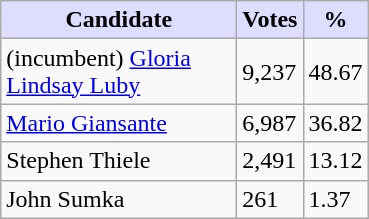<table class="wikitable">
<tr>
<th style="background:#ddf; width:150px;">Candidate</th>
<th style="background:#ddf;">Votes</th>
<th style="background:#ddf;">%</th>
</tr>
<tr>
<td>(incumbent) <a href='#'>Gloria Lindsay Luby</a></td>
<td>9,237</td>
<td>48.67</td>
</tr>
<tr>
<td><a href='#'>Mario Giansante</a></td>
<td>6,987</td>
<td>36.82</td>
</tr>
<tr>
<td>Stephen Thiele</td>
<td>2,491</td>
<td>13.12</td>
</tr>
<tr>
<td>John Sumka</td>
<td>261</td>
<td>1.37</td>
</tr>
</table>
